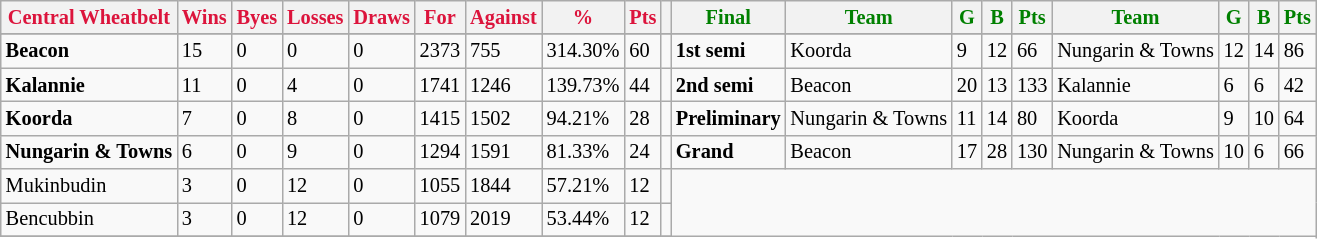<table style="font-size: 85%; text-align: left;" class="wikitable">
<tr>
<th style="color:crimson">Central Wheatbelt</th>
<th style="color:crimson">Wins</th>
<th style="color:crimson">Byes</th>
<th style="color:crimson">Losses</th>
<th style="color:crimson">Draws</th>
<th style="color:crimson">For</th>
<th style="color:crimson">Against</th>
<th style="color:crimson">%</th>
<th style="color:crimson">Pts</th>
<th></th>
<th style="color:green">Final</th>
<th style="color:green">Team</th>
<th style="color:green">G</th>
<th style="color:green">B</th>
<th style="color:green">Pts</th>
<th style="color:green">Team</th>
<th style="color:green">G</th>
<th style="color:green">B</th>
<th style="color:green">Pts</th>
</tr>
<tr>
</tr>
<tr>
</tr>
<tr>
<td><strong>Beacon</strong></td>
<td>15</td>
<td>0</td>
<td>0</td>
<td>0</td>
<td>2373</td>
<td>755</td>
<td>314.30%</td>
<td>60</td>
<td></td>
<td><strong>1st semi</strong></td>
<td>Koorda</td>
<td>9</td>
<td>12</td>
<td>66</td>
<td>Nungarin & Towns</td>
<td>12</td>
<td>14</td>
<td>86</td>
</tr>
<tr>
<td><strong>Kalannie</strong></td>
<td>11</td>
<td>0</td>
<td>4</td>
<td>0</td>
<td>1741</td>
<td>1246</td>
<td>139.73%</td>
<td>44</td>
<td></td>
<td><strong>2nd semi</strong></td>
<td>Beacon</td>
<td>20</td>
<td>13</td>
<td>133</td>
<td>Kalannie</td>
<td>6</td>
<td>6</td>
<td>42</td>
</tr>
<tr ||>
<td><strong>Koorda</strong></td>
<td>7</td>
<td>0</td>
<td>8</td>
<td>0</td>
<td>1415</td>
<td>1502</td>
<td>94.21%</td>
<td>28</td>
<td></td>
<td><strong>Preliminary</strong></td>
<td>Nungarin & Towns</td>
<td>11</td>
<td>14</td>
<td>80</td>
<td>Koorda</td>
<td>9</td>
<td>10</td>
<td>64</td>
</tr>
<tr>
<td><strong>Nungarin & Towns</strong></td>
<td>6</td>
<td>0</td>
<td>9</td>
<td>0</td>
<td>1294</td>
<td>1591</td>
<td>81.33%</td>
<td>24</td>
<td></td>
<td><strong>Grand</strong></td>
<td>Beacon</td>
<td>17</td>
<td>28</td>
<td>130</td>
<td>Nungarin & Towns</td>
<td>10</td>
<td>6</td>
<td>66</td>
</tr>
<tr>
<td>Mukinbudin</td>
<td>3</td>
<td>0</td>
<td>12</td>
<td>0</td>
<td>1055</td>
<td>1844</td>
<td>57.21%</td>
<td>12</td>
<td></td>
</tr>
<tr>
<td>Bencubbin</td>
<td>3</td>
<td>0</td>
<td>12</td>
<td>0</td>
<td>1079</td>
<td>2019</td>
<td>53.44%</td>
<td>12</td>
<td></td>
</tr>
<tr>
</tr>
</table>
